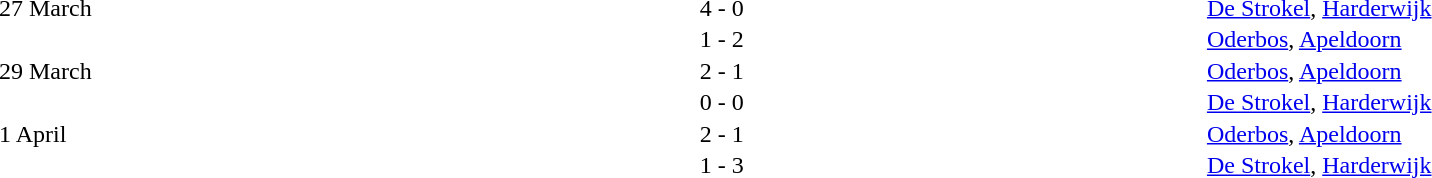<table cellspacing=1 width=85%>
<tr>
<th width=15%></th>
<th width=25%></th>
<th width=10%></th>
<th width=25%></th>
<th width=25%></th>
</tr>
<tr>
<td>27 March</td>
<td align=right></td>
<td align=center>4 - 0</td>
<td></td>
<td><a href='#'>De Strokel</a>, <a href='#'>Harderwijk</a></td>
</tr>
<tr>
<td></td>
<td align=right></td>
<td align=center>1 - 2</td>
<td></td>
<td><a href='#'>Oderbos</a>, <a href='#'>Apeldoorn</a></td>
</tr>
<tr>
<td>29 March</td>
<td align=right></td>
<td align=center>2 - 1</td>
<td></td>
<td><a href='#'>Oderbos</a>, <a href='#'>Apeldoorn</a></td>
</tr>
<tr>
<td></td>
<td align=right></td>
<td align=center>0 - 0</td>
<td></td>
<td><a href='#'>De Strokel</a>, <a href='#'>Harderwijk</a></td>
</tr>
<tr>
<td>1 April</td>
<td align=right></td>
<td align=center>2 - 1</td>
<td></td>
<td><a href='#'>Oderbos</a>, <a href='#'>Apeldoorn</a></td>
</tr>
<tr>
<td></td>
<td align=right></td>
<td align=center>1 - 3</td>
<td></td>
<td><a href='#'>De Strokel</a>, <a href='#'>Harderwijk</a></td>
</tr>
</table>
